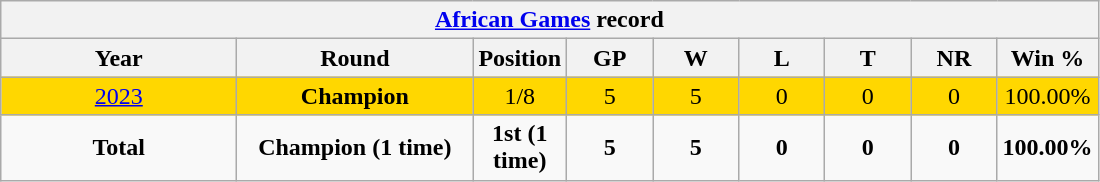<table class="wikitable" style="text-align:center;width=900px">
<tr>
<th colspan=10><a href='#'>African Games</a> record</th>
</tr>
<tr>
<th width=150>Year</th>
<th width=150>Round</th>
<th width=50>Position</th>
<th width=50>GP</th>
<th width=50>W</th>
<th width=50>L</th>
<th width=50>T</th>
<th width=50>NR</th>
<th width=50>Win %</th>
</tr>
<tr style="background:gold;">
<td> <a href='#'>2023</a></td>
<td><strong>Champion</strong></td>
<td>1/8</td>
<td>5</td>
<td>5</td>
<td>0</td>
<td>0</td>
<td>0</td>
<td>100.00%</td>
</tr>
<tr>
<td><strong>Total</strong></td>
<td><strong>Champion (1 time)</strong></td>
<td><strong>1st (1 time)</strong></td>
<td><strong>5</strong></td>
<td><strong>5</strong></td>
<td><strong>0</strong></td>
<td><strong>0</strong></td>
<td><strong>0</strong></td>
<td><strong>100.00%</strong></td>
</tr>
</table>
